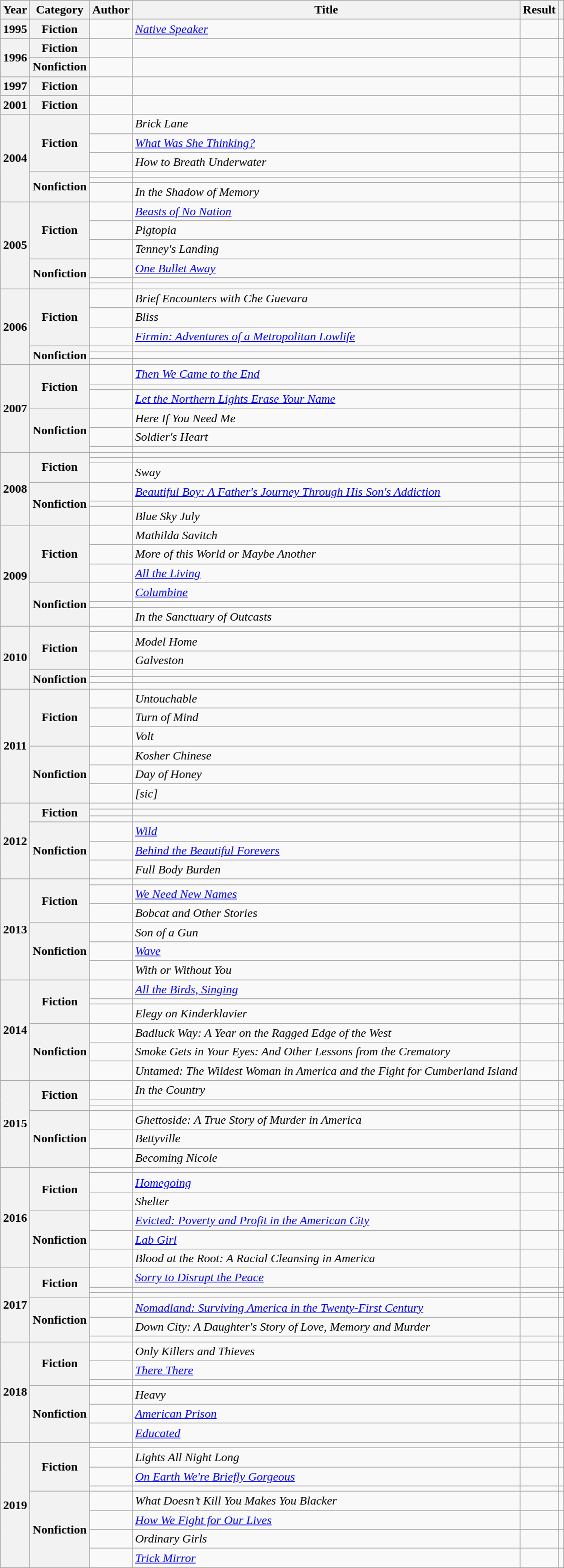<table class="wikitable sortable mw-collapsible">
<tr>
<th scope="col">Year</th>
<th scope="col">Category</th>
<th scope="col">Author</th>
<th scope="col">Title</th>
<th scope="col">Result</th>
<th scope="col"></th>
</tr>
<tr>
<th>1995</th>
<th>Fiction</th>
<td></td>
<td><em><a href='#'>Native Speaker</a></em></td>
<td></td>
<td></td>
</tr>
<tr>
<th rowspan="2">1996</th>
<th>Fiction</th>
<td></td>
<td></td>
<td></td>
<td></td>
</tr>
<tr>
<th>Nonfiction</th>
<td></td>
<td></td>
<td></td>
<td></td>
</tr>
<tr>
<th>1997</th>
<th>Fiction</th>
<td></td>
<td></td>
<td></td>
<td></td>
</tr>
<tr>
<th>2001</th>
<th>Fiction</th>
<td></td>
<td></td>
<td></td>
<td></td>
</tr>
<tr>
<th rowspan="6">2004</th>
<th rowspan="3">Fiction</th>
<td></td>
<td><em>Brick Lane</em></td>
<td></td>
<td></td>
</tr>
<tr>
<td></td>
<td><em><a href='#'>What Was She Thinking?</a></em></td>
<td></td>
<td></td>
</tr>
<tr>
<td></td>
<td><em>How to Breath Underwater</em></td>
<td></td>
<td></td>
</tr>
<tr>
<th rowspan="3">Nonfiction</th>
<td></td>
<td></td>
<td></td>
<td></td>
</tr>
<tr>
<td></td>
<td></td>
<td></td>
<td></td>
</tr>
<tr>
<td></td>
<td><em>In the Shadow of Memory</em></td>
<td></td>
<td></td>
</tr>
<tr>
<th rowspan="6">2005</th>
<th rowspan="3">Fiction</th>
<td></td>
<td><em><a href='#'>Beasts of No Nation</a></em></td>
<td></td>
<td></td>
</tr>
<tr>
<td></td>
<td><em>Pigtopia</em></td>
<td></td>
<td></td>
</tr>
<tr>
<td></td>
<td><em>Tenney's Landing</em></td>
<td></td>
<td></td>
</tr>
<tr>
<th rowspan="3">Nonfiction</th>
<td></td>
<td><em><a href='#'>One Bullet Away</a></em></td>
<td></td>
<td></td>
</tr>
<tr>
<td></td>
<td></td>
<td></td>
<td></td>
</tr>
<tr>
<td></td>
<td></td>
<td></td>
<td></td>
</tr>
<tr>
<th rowspan="6">2006</th>
<th rowspan="3">Fiction</th>
<td></td>
<td><em>Brief Encounters with Che Guevara</em></td>
<td></td>
<td></td>
</tr>
<tr>
<td></td>
<td><em>Bliss</em></td>
<td></td>
<td></td>
</tr>
<tr>
<td></td>
<td><em><a href='#'>Firmin: Adventures of a Metropolitan Lowlife</a></em></td>
<td></td>
<td></td>
</tr>
<tr>
<th rowspan="3">Nonfiction</th>
<td></td>
<td></td>
<td></td>
<td></td>
</tr>
<tr>
<td></td>
<td></td>
<td></td>
<td></td>
</tr>
<tr>
<td></td>
<td></td>
<td></td>
<td></td>
</tr>
<tr>
<th rowspan="6">2007</th>
<th rowspan="3">Fiction</th>
<td></td>
<td><em><a href='#'>Then We Came to the End</a></em></td>
<td></td>
<td></td>
</tr>
<tr>
<td></td>
<td></td>
<td></td>
<td></td>
</tr>
<tr>
<td></td>
<td><em><a href='#'>Let the Northern Lights Erase Your Name</a></em></td>
<td></td>
<td></td>
</tr>
<tr>
<th rowspan="3">Nonfiction</th>
<td></td>
<td><em>Here If You Need Me</em></td>
<td></td>
<td></td>
</tr>
<tr>
<td></td>
<td><em>Soldier's Heart</em></td>
<td></td>
<td></td>
</tr>
<tr>
<td></td>
<td></td>
<td></td>
<td></td>
</tr>
<tr>
<th rowspan="6">2008</th>
<th rowspan="3">Fiction</th>
<td></td>
<td></td>
<td></td>
<td></td>
</tr>
<tr>
<td></td>
<td></td>
<td></td>
<td></td>
</tr>
<tr>
<td></td>
<td><em>Sway</em></td>
<td></td>
<td></td>
</tr>
<tr>
<th rowspan="3">Nonfiction</th>
<td></td>
<td><em><a href='#'>Beautiful Boy: A Father's Journey Through His Son's Addiction</a></em></td>
<td></td>
<td></td>
</tr>
<tr>
<td></td>
<td></td>
<td></td>
<td></td>
</tr>
<tr>
<td></td>
<td><em>Blue Sky July</em></td>
<td></td>
<td></td>
</tr>
<tr>
<th rowspan="6">2009</th>
<th rowspan="3">Fiction</th>
<td></td>
<td><em>Mathilda Savitch</em></td>
<td></td>
<td></td>
</tr>
<tr>
<td></td>
<td><em>More of this World or Maybe Another</em></td>
<td></td>
<td></td>
</tr>
<tr>
<td></td>
<td><em><a href='#'>All the Living</a></em></td>
<td></td>
<td></td>
</tr>
<tr>
<th rowspan="3">Nonfiction</th>
<td></td>
<td><em><a href='#'>Columbine</a></em></td>
<td></td>
<td></td>
</tr>
<tr>
<td></td>
<td></td>
<td></td>
<td></td>
</tr>
<tr>
<td></td>
<td><em>In the Sanctuary of Outcasts</em></td>
<td></td>
<td></td>
</tr>
<tr>
<th rowspan="6">2010</th>
<th rowspan="3">Fiction</th>
<td></td>
<td></td>
<td></td>
<td></td>
</tr>
<tr>
<td></td>
<td><em>Model Home</em></td>
<td></td>
<td></td>
</tr>
<tr>
<td></td>
<td><em>Galveston</em></td>
<td></td>
<td></td>
</tr>
<tr>
<th rowspan="3">Nonfiction</th>
<td></td>
<td></td>
<td></td>
<td></td>
</tr>
<tr>
<td></td>
<td></td>
<td></td>
<td></td>
</tr>
<tr>
<td></td>
<td></td>
<td></td>
<td></td>
</tr>
<tr>
<th rowspan="6">2011</th>
<th rowspan="3">Fiction</th>
<td></td>
<td><em>Untouchable</em></td>
<td></td>
<td></td>
</tr>
<tr>
<td></td>
<td><em>Turn of Mind</em></td>
<td></td>
<td></td>
</tr>
<tr>
<td></td>
<td><em>Volt</em></td>
<td></td>
<td></td>
</tr>
<tr>
<th rowspan="3">Nonfiction</th>
<td></td>
<td><em>Kosher Chinese</em></td>
<td></td>
<td></td>
</tr>
<tr>
<td></td>
<td><em>Day of Honey</em></td>
<td></td>
<td></td>
</tr>
<tr>
<td></td>
<td><em>[sic]</em></td>
<td></td>
<td></td>
</tr>
<tr>
<th rowspan="6">2012</th>
<th rowspan="3">Fiction</th>
<td></td>
<td></td>
<td></td>
<td></td>
</tr>
<tr>
<td></td>
<td></td>
<td></td>
<td></td>
</tr>
<tr>
<td></td>
<td></td>
<td></td>
<td></td>
</tr>
<tr>
<th rowspan="3">Nonfiction</th>
<td></td>
<td><em><a href='#'>Wild</a></em></td>
<td></td>
<td></td>
</tr>
<tr>
<td></td>
<td><em><a href='#'>Behind the Beautiful Forevers</a></em></td>
<td></td>
<td></td>
</tr>
<tr>
<td></td>
<td><em>Full Body Burden</em></td>
<td></td>
<td></td>
</tr>
<tr>
<th rowspan="6">2013</th>
<th rowspan="3">Fiction</th>
<td></td>
<td></td>
<td></td>
<td></td>
</tr>
<tr>
<td></td>
<td><em><a href='#'>We Need New Names</a></em></td>
<td></td>
<td></td>
</tr>
<tr>
<td></td>
<td><em>Bobcat and Other Stories</em></td>
<td></td>
<td></td>
</tr>
<tr>
<th rowspan="3">Nonfiction</th>
<td></td>
<td><em>Son of a Gun</em></td>
<td></td>
<td></td>
</tr>
<tr>
<td></td>
<td><em><a href='#'>Wave</a></em></td>
<td></td>
<td></td>
</tr>
<tr>
<td></td>
<td><em>With or Without You</em></td>
<td></td>
<td></td>
</tr>
<tr>
<th rowspan="6">2014</th>
<th rowspan="3">Fiction</th>
<td></td>
<td><em><a href='#'>All the Birds, Singing</a></em></td>
<td></td>
<td></td>
</tr>
<tr>
<td></td>
<td></td>
<td></td>
<td></td>
</tr>
<tr>
<td></td>
<td><em>Elegy on Kinderklavier</em></td>
<td></td>
<td></td>
</tr>
<tr>
<th rowspan="3">Nonfiction</th>
<td></td>
<td><em>Badluck Way: A Year on the Ragged Edge of the West</em></td>
<td></td>
<td></td>
</tr>
<tr>
<td></td>
<td><em>Smoke Gets in Your Eyes: And Other Lessons from the Crematory</em></td>
<td></td>
<td></td>
</tr>
<tr>
<td></td>
<td><em>Untamed: The Wildest Woman in America and the Fight for Cumberland Island</em></td>
<td></td>
<td></td>
</tr>
<tr>
<th rowspan="6">2015</th>
<th rowspan="3">Fiction</th>
<td></td>
<td><em>In the Country</em></td>
<td></td>
<td></td>
</tr>
<tr>
<td></td>
<td></td>
<td></td>
<td></td>
</tr>
<tr>
<td></td>
<td></td>
<td></td>
<td></td>
</tr>
<tr>
<th rowspan="3">Nonfiction</th>
<td></td>
<td><em>Ghettoside: A True Story of Murder in America</em></td>
<td></td>
<td></td>
</tr>
<tr>
<td></td>
<td><em>Bettyville</em></td>
<td></td>
<td></td>
</tr>
<tr>
<td></td>
<td><em>Becoming Nicole</em></td>
<td></td>
<td></td>
</tr>
<tr>
<th rowspan="6">2016</th>
<th rowspan="3">Fiction</th>
<td></td>
<td></td>
<td></td>
<td></td>
</tr>
<tr>
<td></td>
<td><em><a href='#'>Homegoing</a></em></td>
<td></td>
<td></td>
</tr>
<tr>
<td></td>
<td><em>Shelter</em></td>
<td></td>
<td></td>
</tr>
<tr>
<th rowspan="3">Nonfiction</th>
<td></td>
<td><em><a href='#'>Evicted: Poverty and Profit in the American City</a></em></td>
<td></td>
<td></td>
</tr>
<tr>
<td></td>
<td><em><a href='#'>Lab Girl</a></em></td>
<td></td>
<td></td>
</tr>
<tr>
<td></td>
<td><em>Blood at the Root: A Racial Cleansing in America</em></td>
<td></td>
<td></td>
</tr>
<tr>
<th rowspan="6">2017</th>
<th rowspan="3">Fiction</th>
<td></td>
<td><em><a href='#'>Sorry to Disrupt the Peace</a></em></td>
<td></td>
<td></td>
</tr>
<tr>
<td></td>
<td></td>
<td></td>
<td></td>
</tr>
<tr>
<td></td>
<td></td>
<td></td>
<td></td>
</tr>
<tr>
<th rowspan="3">Nonfiction</th>
<td></td>
<td><em><a href='#'>Nomadland: Surviving America in the Twenty-First Century</a></em></td>
<td></td>
<td></td>
</tr>
<tr>
<td></td>
<td><em>Down City: A Daughter's Story of Love, Memory and Murder</em></td>
<td></td>
<td></td>
</tr>
<tr>
<td></td>
<td></td>
<td></td>
<td></td>
</tr>
<tr>
<th rowspan="6">2018</th>
<th rowspan="3">Fiction</th>
<td></td>
<td><em>Only Killers and Thieves</em></td>
<td></td>
<td></td>
</tr>
<tr>
<td></td>
<td><em><a href='#'>There There</a></em></td>
<td></td>
<td></td>
</tr>
<tr>
<td></td>
<td></td>
<td></td>
<td></td>
</tr>
<tr>
<th rowspan="3">Nonfiction</th>
<td></td>
<td><em>Heavy</em></td>
<td></td>
<td></td>
</tr>
<tr>
<td></td>
<td><em><a href='#'>American Prison</a></em></td>
<td></td>
<td></td>
</tr>
<tr>
<td></td>
<td><em><a href='#'>Educated</a></em></td>
<td></td>
<td></td>
</tr>
<tr>
<th rowspan="8">2019</th>
<th rowspan="4">Fiction</th>
<td></td>
<td></td>
<td></td>
<td></td>
</tr>
<tr>
<td></td>
<td><em>Lights All Night Long</em></td>
<td></td>
<td></td>
</tr>
<tr>
<td></td>
<td><em><a href='#'>On Earth We're Briefly Gorgeous</a></em></td>
<td></td>
<td></td>
</tr>
<tr>
<td></td>
<td></td>
<td></td>
<td></td>
</tr>
<tr>
<th rowspan="4">Nonfiction</th>
<td></td>
<td><em>What Doesn’t Kill You Makes You Blacker</em></td>
<td></td>
<td></td>
</tr>
<tr>
<td></td>
<td><em><a href='#'>How We Fight for Our Lives</a></em></td>
<td></td>
<td></td>
</tr>
<tr>
<td></td>
<td><em>Ordinary Girls</em></td>
<td></td>
<td></td>
</tr>
<tr>
<td></td>
<td><em><a href='#'>Trick Mirror</a></em></td>
<td></td>
<td></td>
</tr>
</table>
